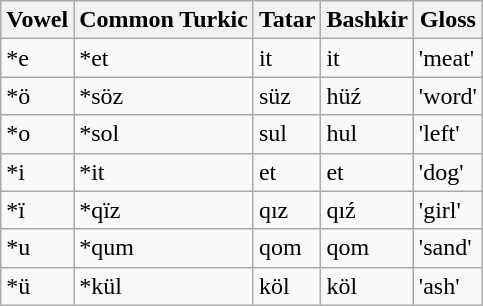<table class="wikitable">
<tr>
<th>Vowel</th>
<th>Common Turkic</th>
<th>Tatar</th>
<th>Bashkir</th>
<th>Gloss</th>
</tr>
<tr>
<td>*e </td>
<td>*et</td>
<td>it</td>
<td>it </td>
<td>'meat'</td>
</tr>
<tr>
<td>*ö </td>
<td>*söz</td>
<td>süz</td>
<td>hüź </td>
<td>'word'</td>
</tr>
<tr>
<td>*o </td>
<td>*sol</td>
<td>sul</td>
<td>hul </td>
<td>'left'</td>
</tr>
<tr>
<td>*i </td>
<td>*it</td>
<td>et</td>
<td>et </td>
<td>'dog'</td>
</tr>
<tr>
<td>*ï </td>
<td>*qïz</td>
<td>qız</td>
<td>qıź </td>
<td>'girl'</td>
</tr>
<tr>
<td>*u </td>
<td>*qum</td>
<td>qom</td>
<td>qom </td>
<td>'sand'</td>
</tr>
<tr>
<td>*ü </td>
<td>*kül</td>
<td>köl</td>
<td>köl </td>
<td>'ash'</td>
</tr>
</table>
